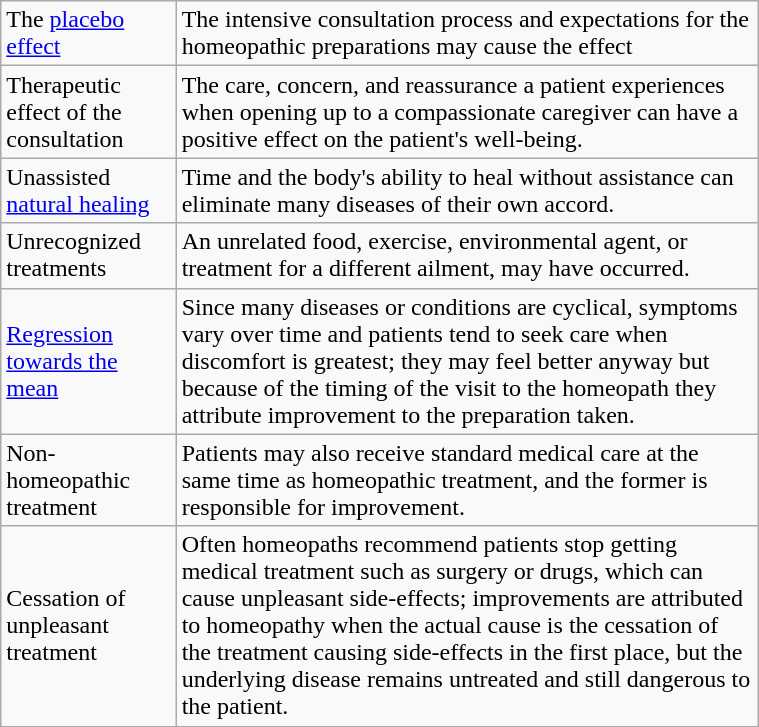<table class="wikitable floatright" style="width:40%;">
<tr>
<td>The <a href='#'>placebo effect</a></td>
<td>The intensive consultation process and expectations for the homeopathic preparations may cause the effect</td>
</tr>
<tr>
<td>Therapeutic effect of the consultation</td>
<td>The care, concern, and reassurance a patient experiences when opening up to a compassionate caregiver can have a positive effect on the patient's well-being.</td>
</tr>
<tr>
<td>Unassisted <a href='#'>natural healing</a></td>
<td>Time and the body's ability to heal without assistance can eliminate many diseases of their own accord.</td>
</tr>
<tr>
<td>Unrecognized treatments</td>
<td>An unrelated food, exercise, environmental agent, or treatment for a different ailment, may have occurred.</td>
</tr>
<tr>
<td><a href='#'>Regression towards the mean</a></td>
<td>Since many diseases or conditions are cyclical, symptoms vary over time and patients tend to seek care when discomfort is greatest; they may feel better anyway but because of the timing of the visit to the homeopath they attribute improvement to the preparation taken.</td>
</tr>
<tr>
<td>Non-homeopathic treatment</td>
<td>Patients may also receive standard medical care at the same time as homeopathic treatment, and the former is responsible for improvement.</td>
</tr>
<tr>
<td>Cessation of unpleasant treatment</td>
<td>Often homeopaths recommend patients stop getting medical treatment such as surgery or drugs, which can cause unpleasant side-effects; improvements are attributed to homeopathy when the actual cause is the cessation of the treatment causing side-effects in the first place, but the underlying disease remains untreated and still dangerous to the patient.</td>
</tr>
</table>
